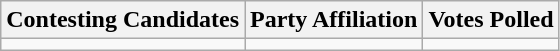<table class="wikitable sortable">
<tr>
<th>Contesting Candidates</th>
<th>Party Affiliation</th>
<th>Votes Polled</th>
</tr>
<tr>
<td></td>
<td></td>
<td></td>
</tr>
</table>
